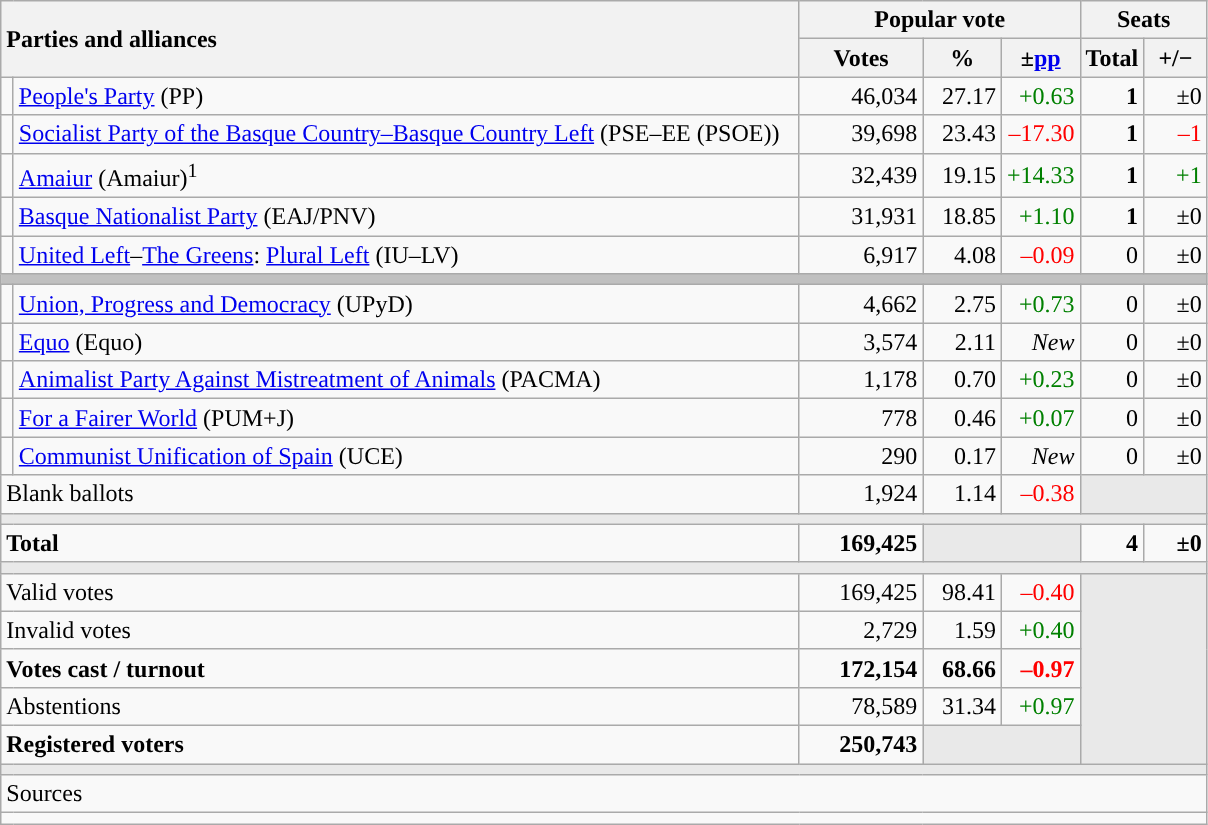<table class="wikitable" style="text-align:right;">
<tr>
<th style="text-align:left;" rowspan="2" colspan="2" width="525">Parties and alliances</th>
<th colspan="3">Popular vote</th>
<th colspan="2">Seats</th>
</tr>
<tr>
<th width="75">Votes</th>
<th width="45">%</th>
<th width="45">±<a href='#'>pp</a></th>
<th width="35">Total</th>
<th width="35">+/−</th>
</tr>
<tr>
<td width="1" style="color:inherit;background:"></td>
<td align="left"><a href='#'>People's Party</a> (PP)</td>
<td>46,034</td>
<td>27.17</td>
<td style="color:green;">+0.63</td>
<td><strong>1</strong></td>
<td>±0</td>
</tr>
<tr>
<td style="color:inherit;background:"></td>
<td align="left"><a href='#'>Socialist Party of the Basque Country–Basque Country Left</a> (PSE–EE (PSOE))</td>
<td>39,698</td>
<td>23.43</td>
<td style="color:red;">–17.30</td>
<td><strong>1</strong></td>
<td style="color:red;">–1</td>
</tr>
<tr>
<td style="color:inherit;background:"></td>
<td align="left"><a href='#'>Amaiur</a> (Amaiur)<sup>1</sup></td>
<td>32,439</td>
<td>19.15</td>
<td style="color:green;">+14.33</td>
<td><strong>1</strong></td>
<td style="color:green;">+1</td>
</tr>
<tr>
<td style="color:inherit;background:"></td>
<td align="left"><a href='#'>Basque Nationalist Party</a> (EAJ/PNV)</td>
<td>31,931</td>
<td>18.85</td>
<td style="color:green;">+1.10</td>
<td><strong>1</strong></td>
<td>±0</td>
</tr>
<tr>
<td style="color:inherit;background:"></td>
<td align="left"><a href='#'>United Left</a>–<a href='#'>The Greens</a>: <a href='#'>Plural Left</a> (IU–LV)</td>
<td>6,917</td>
<td>4.08</td>
<td style="color:red;">–0.09</td>
<td>0</td>
<td>±0</td>
</tr>
<tr>
<td colspan="7" bgcolor="#C0C0C0"></td>
</tr>
<tr>
<td style="color:inherit;background:"></td>
<td align="left"><a href='#'>Union, Progress and Democracy</a> (UPyD)</td>
<td>4,662</td>
<td>2.75</td>
<td style="color:green;">+0.73</td>
<td>0</td>
<td>±0</td>
</tr>
<tr>
<td style="color:inherit;background:"></td>
<td align="left"><a href='#'>Equo</a> (Equo)</td>
<td>3,574</td>
<td>2.11</td>
<td><em>New</em></td>
<td>0</td>
<td>±0</td>
</tr>
<tr>
<td style="color:inherit;background:"></td>
<td align="left"><a href='#'>Animalist Party Against Mistreatment of Animals</a> (PACMA)</td>
<td>1,178</td>
<td>0.70</td>
<td style="color:green;">+0.23</td>
<td>0</td>
<td>±0</td>
</tr>
<tr>
<td style="color:inherit;background:"></td>
<td align="left"><a href='#'>For a Fairer World</a> (PUM+J)</td>
<td>778</td>
<td>0.46</td>
<td style="color:green;">+0.07</td>
<td>0</td>
<td>±0</td>
</tr>
<tr>
<td style="color:inherit;background:"></td>
<td align="left"><a href='#'>Communist Unification of Spain</a> (UCE)</td>
<td>290</td>
<td>0.17</td>
<td><em>New</em></td>
<td>0</td>
<td>±0</td>
</tr>
<tr>
<td align="left" colspan="2">Blank ballots</td>
<td>1,924</td>
<td>1.14</td>
<td style="color:red;">–0.38</td>
<td bgcolor="#E9E9E9" colspan="2"></td>
</tr>
<tr>
<td colspan="7" bgcolor="#E9E9E9"></td>
</tr>
<tr style="font-weight:bold;">
<td align="left" colspan="2">Total</td>
<td>169,425</td>
<td bgcolor="#E9E9E9" colspan="2"></td>
<td>4</td>
<td>±0</td>
</tr>
<tr>
<td colspan="7" bgcolor="#E9E9E9"></td>
</tr>
<tr>
<td align="left" colspan="2">Valid votes</td>
<td>169,425</td>
<td>98.41</td>
<td style="color:red;">–0.40</td>
<td bgcolor="#E9E9E9" colspan="2" rowspan="5"></td>
</tr>
<tr>
<td align="left" colspan="2">Invalid votes</td>
<td>2,729</td>
<td>1.59</td>
<td style="color:green;">+0.40</td>
</tr>
<tr style="font-weight:bold;">
<td align="left" colspan="2">Votes cast / turnout</td>
<td>172,154</td>
<td>68.66</td>
<td style="color:red;">–0.97</td>
</tr>
<tr>
<td align="left" colspan="2">Abstentions</td>
<td>78,589</td>
<td>31.34</td>
<td style="color:green;">+0.97</td>
</tr>
<tr style="font-weight:bold;">
<td align="left" colspan="2">Registered voters</td>
<td>250,743</td>
<td bgcolor="#E9E9E9" colspan="2"></td>
</tr>
<tr>
<td colspan="7" bgcolor="#E9E9E9"></td>
</tr>
<tr>
<td align="left" colspan="7">Sources</td>
</tr>
<tr>
<td colspan="7" style="text-align:left; max-width:790px;"></td>
</tr>
</table>
